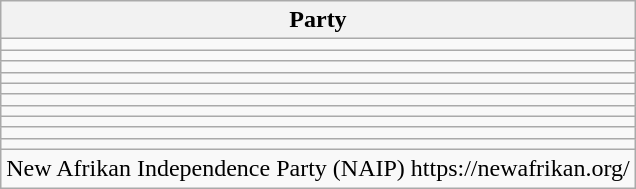<table class="wikitable">
<tr>
<th colspan="2">Party</th>
</tr>
<tr>
<td></td>
</tr>
<tr>
<td></td>
</tr>
<tr>
<td></td>
</tr>
<tr>
<td></td>
</tr>
<tr>
<td></td>
</tr>
<tr>
<td></td>
</tr>
<tr>
<td></td>
</tr>
<tr>
<td></td>
</tr>
<tr>
<td></td>
</tr>
<tr>
<td></td>
</tr>
<tr>
<td {{Full party name with color>New Afrikan Independence Party (NAIP) https://newafrikan.org/</td>
</tr>
</table>
